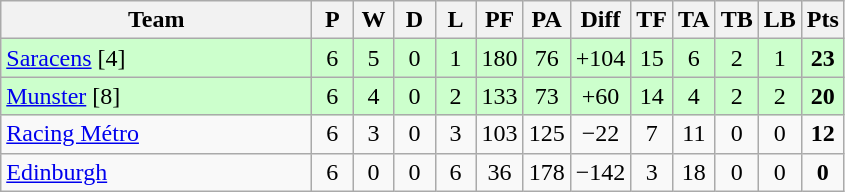<table class="wikitable" style="text-align: center;">
<tr>
<th style="width:200px;">Team</th>
<th width="20">P</th>
<th width="20">W</th>
<th width="20">D</th>
<th width="20">L</th>
<th width="20">PF</th>
<th width="20">PA</th>
<th width="20">Diff</th>
<th width="20">TF</th>
<th width="20">TA</th>
<th width="20">TB</th>
<th width="20">LB</th>
<th width="20">Pts</th>
</tr>
<tr bgcolor="#ccffcc">
<td align=left> <a href='#'>Saracens</a> [4]</td>
<td>6</td>
<td>5</td>
<td>0</td>
<td>1</td>
<td>180</td>
<td>76</td>
<td>+104</td>
<td>15</td>
<td>6</td>
<td>2</td>
<td>1</td>
<td><strong>23</strong></td>
</tr>
<tr bgcolor="#ccffcc">
<td align=left> <a href='#'>Munster</a> [8]</td>
<td>6</td>
<td>4</td>
<td>0</td>
<td>2</td>
<td>133</td>
<td>73</td>
<td>+60</td>
<td>14</td>
<td>4</td>
<td>2</td>
<td>2</td>
<td><strong>20</strong></td>
</tr>
<tr>
<td align=left> <a href='#'>Racing Métro</a></td>
<td>6</td>
<td>3</td>
<td>0</td>
<td>3</td>
<td>103</td>
<td>125</td>
<td>−22</td>
<td>7</td>
<td>11</td>
<td>0</td>
<td>0</td>
<td><strong>12</strong></td>
</tr>
<tr>
<td align=left> <a href='#'>Edinburgh</a></td>
<td>6</td>
<td>0</td>
<td>0</td>
<td>6</td>
<td>36</td>
<td>178</td>
<td>−142</td>
<td>3</td>
<td>18</td>
<td>0</td>
<td>0</td>
<td><strong>0</strong></td>
</tr>
</table>
